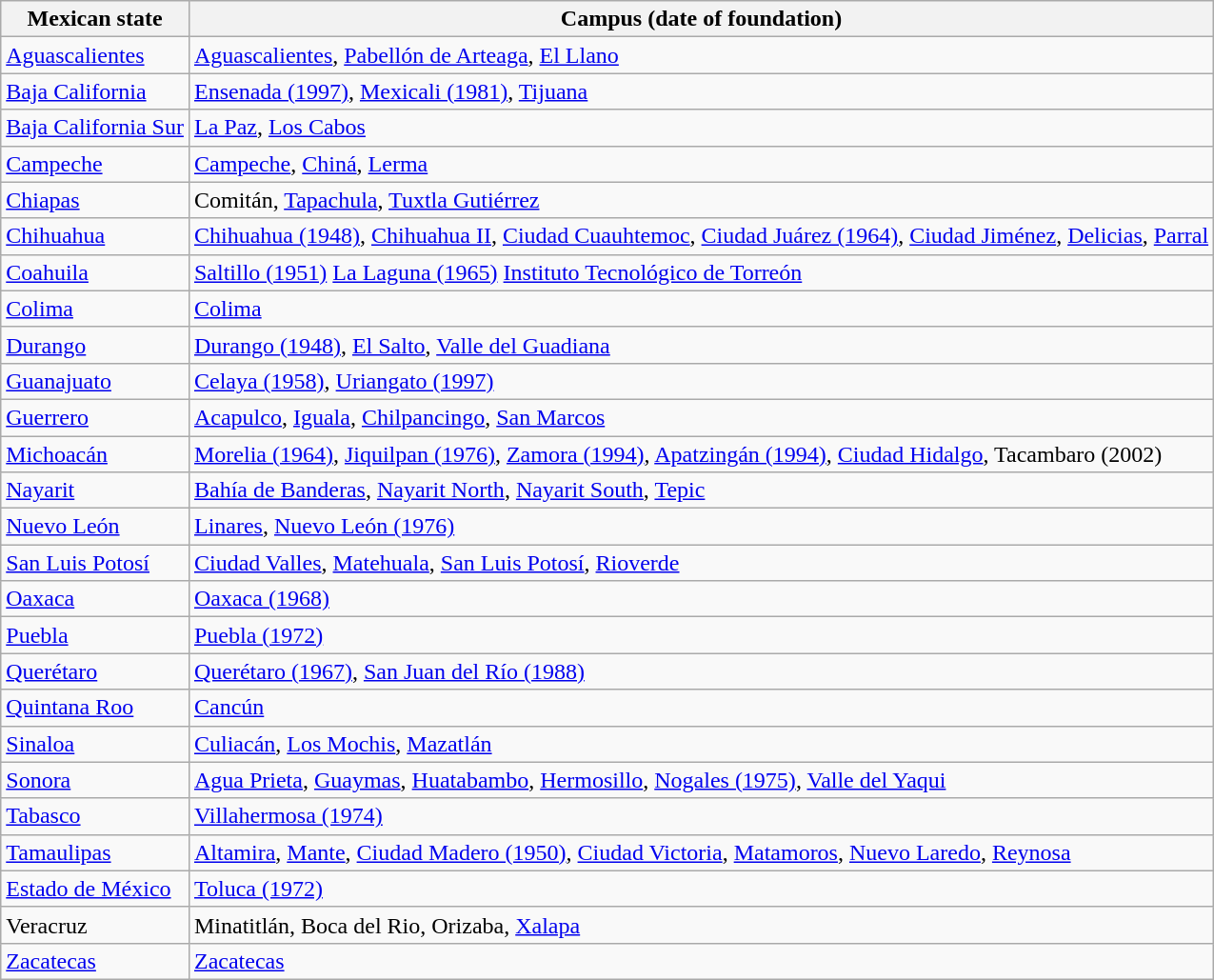<table class="wikitable">
<tr>
<th>Mexican state</th>
<th>Campus (date of foundation)</th>
</tr>
<tr>
<td><a href='#'>Aguascalientes</a></td>
<td><a href='#'>Aguascalientes</a>, <a href='#'>Pabellón de Arteaga</a>, <a href='#'>El Llano</a></td>
</tr>
<tr>
<td><a href='#'>Baja California</a></td>
<td><a href='#'>Ensenada (1997)</a>, <a href='#'>Mexicali (1981)</a>, <a href='#'>Tijuana</a></td>
</tr>
<tr>
<td><a href='#'>Baja California Sur</a></td>
<td><a href='#'>La Paz</a>, <a href='#'>Los Cabos</a></td>
</tr>
<tr>
<td><a href='#'>Campeche</a></td>
<td><a href='#'>Campeche</a>, <a href='#'>Chiná</a>, <a href='#'>Lerma</a></td>
</tr>
<tr>
<td><a href='#'>Chiapas</a></td>
<td>Comitán, <a href='#'>Tapachula</a>, <a href='#'>Tuxtla Gutiérrez</a></td>
</tr>
<tr>
<td><a href='#'>Chihuahua</a></td>
<td><a href='#'>Chihuahua (1948)</a>, <a href='#'>Chihuahua II</a>, <a href='#'>Ciudad Cuauhtemoc</a>, <a href='#'>Ciudad Juárez (1964)</a>, <a href='#'>Ciudad Jiménez</a>, <a href='#'>Delicias</a>, <a href='#'>Parral</a></td>
</tr>
<tr>
<td><a href='#'>Coahuila</a></td>
<td><a href='#'>Saltillo (1951)</a> <a href='#'>La Laguna (1965)</a> <a href='#'>Instituto Tecnológico de Torreón</a></td>
</tr>
<tr>
<td><a href='#'>Colima</a></td>
<td><a href='#'>Colima</a></td>
</tr>
<tr>
<td><a href='#'>Durango</a></td>
<td><a href='#'>Durango (1948)</a>, <a href='#'>El Salto</a>, <a href='#'>Valle del Guadiana</a></td>
</tr>
<tr>
<td><a href='#'>Guanajuato</a></td>
<td><a href='#'>Celaya (1958)</a>, <a href='#'>Uriangato (1997)</a></td>
</tr>
<tr>
<td><a href='#'>Guerrero</a></td>
<td><a href='#'>Acapulco</a>, <a href='#'>Iguala</a>, <a href='#'>Chilpancingo</a>, <a href='#'>San Marcos</a></td>
</tr>
<tr>
<td><a href='#'>Michoacán</a></td>
<td><a href='#'>Morelia (1964)</a>, <a href='#'>Jiquilpan (1976)</a>, <a href='#'>Zamora (1994)</a>, <a href='#'>Apatzingán (1994)</a>, <a href='#'>Ciudad Hidalgo</a>, Tacambaro (2002)</td>
</tr>
<tr>
<td><a href='#'>Nayarit</a></td>
<td><a href='#'>Bahía de Banderas</a>, <a href='#'>Nayarit North</a>, <a href='#'>Nayarit South</a>, <a href='#'>Tepic</a></td>
</tr>
<tr>
<td><a href='#'>Nuevo León</a></td>
<td><a href='#'>Linares</a>, <a href='#'>Nuevo León (1976)</a></td>
</tr>
<tr>
<td><a href='#'>San Luis Potosí</a></td>
<td><a href='#'>Ciudad Valles</a>, <a href='#'>Matehuala</a>, <a href='#'>San Luis Potosí</a>, <a href='#'>Rioverde</a></td>
</tr>
<tr>
<td><a href='#'>Oaxaca</a></td>
<td><a href='#'>Oaxaca (1968)</a></td>
</tr>
<tr>
<td><a href='#'>Puebla</a></td>
<td><a href='#'>Puebla (1972)</a></td>
</tr>
<tr>
<td><a href='#'>Querétaro</a></td>
<td><a href='#'>Querétaro (1967)</a>, <a href='#'>San Juan del Río (1988)</a></td>
</tr>
<tr>
<td><a href='#'>Quintana Roo</a></td>
<td><a href='#'>Cancún</a></td>
</tr>
<tr>
<td><a href='#'>Sinaloa</a></td>
<td><a href='#'>Culiacán</a>, <a href='#'>Los Mochis</a>, <a href='#'>Mazatlán</a></td>
</tr>
<tr>
<td><a href='#'>Sonora</a></td>
<td><a href='#'>Agua Prieta</a>, <a href='#'>Guaymas</a>, <a href='#'>Huatabambo</a>, <a href='#'>Hermosillo</a>, <a href='#'>Nogales (1975)</a>, <a href='#'>Valle del Yaqui</a></td>
</tr>
<tr>
<td><a href='#'>Tabasco</a></td>
<td><a href='#'>Villahermosa (1974)</a></td>
</tr>
<tr>
<td><a href='#'>Tamaulipas</a></td>
<td><a href='#'>Altamira</a>, <a href='#'>Mante</a>, <a href='#'>Ciudad Madero (1950)</a>, <a href='#'>Ciudad Victoria</a>, <a href='#'>Matamoros</a>, <a href='#'>Nuevo Laredo</a>, <a href='#'>Reynosa</a></td>
</tr>
<tr>
<td><a href='#'>Estado de México</a></td>
<td><a href='#'>Toluca (1972)</a></td>
</tr>
<tr>
<td>Veracruz</td>
<td>Minatitlán, Boca del Rio, Orizaba, <a href='#'>Xalapa</a></td>
</tr>
<tr>
<td><a href='#'>Zacatecas</a></td>
<td><a href='#'>Zacatecas</a></td>
</tr>
</table>
